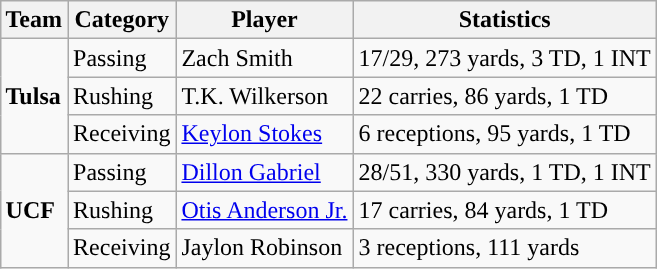<table class="wikitable" style="float: right;">
<tr>
<th>Team</th>
<th>Category</th>
<th>Player</th>
<th>Statistics</th>
</tr>
<tr>
<td rowspan=3><strong>Tulsa</strong></td>
<td>Passing</td>
<td>Zach Smith</td>
<td>17/29, 273 yards, 3 TD, 1 INT</td>
</tr>
<tr>
<td>Rushing</td>
<td>T.K. Wilkerson</td>
<td>22 carries, 86 yards, 1 TD</td>
</tr>
<tr>
<td>Receiving</td>
<td><a href='#'>Keylon Stokes</a></td>
<td>6 receptions, 95 yards, 1 TD</td>
</tr>
<tr>
<td rowspan=3><strong>UCF</strong></td>
<td>Passing</td>
<td><a href='#'>Dillon Gabriel</a></td>
<td>28/51, 330 yards, 1 TD, 1 INT</td>
</tr>
<tr>
<td>Rushing</td>
<td><a href='#'>Otis Anderson Jr.</a></td>
<td>17 carries, 84 yards, 1 TD</td>
</tr>
<tr>
<td>Receiving</td>
<td>Jaylon Robinson</td>
<td>3 receptions, 111 yards</td>
</tr>
</table>
